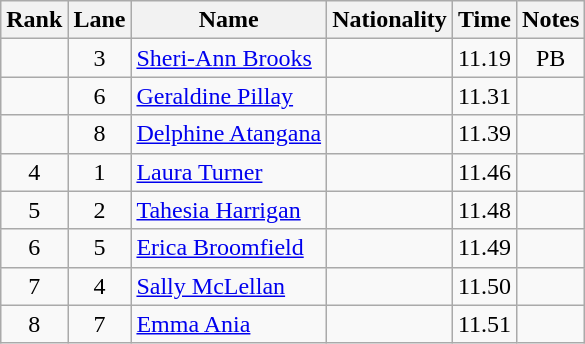<table class="wikitable sortable" style="text-align:center">
<tr>
<th>Rank</th>
<th>Lane</th>
<th>Name</th>
<th>Nationality</th>
<th>Time</th>
<th>Notes</th>
</tr>
<tr>
<td></td>
<td>3</td>
<td align=left><a href='#'>Sheri-Ann Brooks</a></td>
<td align=left></td>
<td>11.19</td>
<td>PB</td>
</tr>
<tr>
<td></td>
<td>6</td>
<td align=left><a href='#'>Geraldine Pillay</a></td>
<td align=left></td>
<td>11.31</td>
<td></td>
</tr>
<tr>
<td></td>
<td>8</td>
<td align=left><a href='#'>Delphine Atangana</a></td>
<td align=left></td>
<td>11.39</td>
<td></td>
</tr>
<tr>
<td>4</td>
<td>1</td>
<td align=left><a href='#'>Laura Turner</a></td>
<td align=left></td>
<td>11.46</td>
<td></td>
</tr>
<tr>
<td>5</td>
<td>2</td>
<td align=left><a href='#'>Tahesia Harrigan</a></td>
<td align=left></td>
<td>11.48</td>
<td></td>
</tr>
<tr>
<td>6</td>
<td>5</td>
<td align=left><a href='#'>Erica Broomfield</a></td>
<td align=left></td>
<td>11.49</td>
<td></td>
</tr>
<tr>
<td>7</td>
<td>4</td>
<td align=left><a href='#'>Sally McLellan</a></td>
<td align=left></td>
<td>11.50</td>
<td></td>
</tr>
<tr>
<td>8</td>
<td>7</td>
<td align=left><a href='#'>Emma Ania</a></td>
<td align=left></td>
<td>11.51</td>
<td></td>
</tr>
</table>
